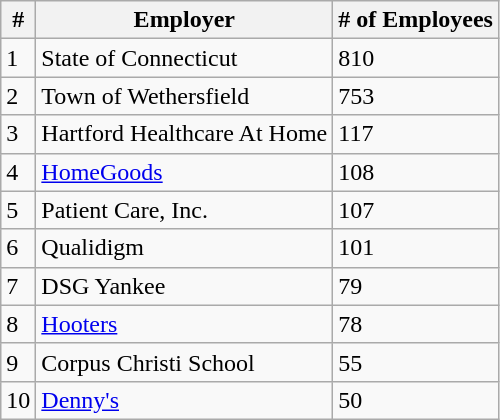<table class="wikitable">
<tr>
<th>#</th>
<th>Employer</th>
<th># of Employees</th>
</tr>
<tr>
<td>1</td>
<td>State of Connecticut</td>
<td>810</td>
</tr>
<tr>
<td>2</td>
<td>Town of Wethersfield</td>
<td>753</td>
</tr>
<tr>
<td>3</td>
<td>Hartford Healthcare At Home</td>
<td>117</td>
</tr>
<tr>
<td>4</td>
<td><a href='#'>HomeGoods</a></td>
<td>108</td>
</tr>
<tr>
<td>5</td>
<td>Patient Care, Inc.</td>
<td>107</td>
</tr>
<tr>
<td>6</td>
<td>Qualidigm</td>
<td>101</td>
</tr>
<tr>
<td>7</td>
<td>DSG Yankee</td>
<td>79</td>
</tr>
<tr>
<td>8</td>
<td><a href='#'>Hooters</a></td>
<td>78</td>
</tr>
<tr>
<td>9</td>
<td>Corpus Christi School</td>
<td>55</td>
</tr>
<tr>
<td>10</td>
<td><a href='#'>Denny's</a></td>
<td>50</td>
</tr>
</table>
